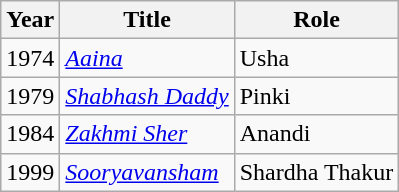<table class="wikitable sortable">
<tr>
<th scope="col">Year</th>
<th scope="col">Title</th>
<th scope="col">Role</th>
</tr>
<tr>
<td>1974</td>
<td><em><a href='#'> Aaina</a></em></td>
<td>Usha</td>
</tr>
<tr>
<td>1979</td>
<td><em><a href='#'>Shabhash Daddy</a></em></td>
<td>Pinki</td>
</tr>
<tr>
<td>1984</td>
<td><em><a href='#'>Zakhmi Sher</a></em></td>
<td>Anandi</td>
</tr>
<tr>
<td>1999</td>
<td><em><a href='#'>Sooryavansham</a></em></td>
<td>Shardha Thakur</td>
</tr>
</table>
